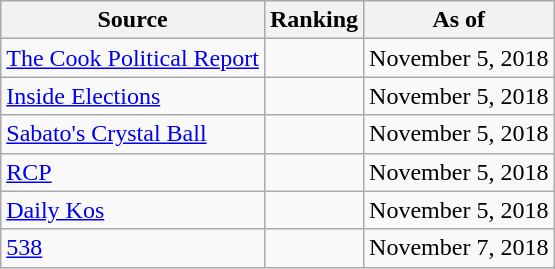<table class="wikitable" style="text-align:center">
<tr>
<th>Source</th>
<th>Ranking</th>
<th>As of</th>
</tr>
<tr>
<td align=left><a href='#'>The Cook Political Report</a></td>
<td></td>
<td>November 5, 2018</td>
</tr>
<tr>
<td align=left><a href='#'>Inside Elections</a></td>
<td></td>
<td>November 5, 2018</td>
</tr>
<tr>
<td align=left><a href='#'>Sabato's Crystal Ball</a></td>
<td></td>
<td>November 5, 2018</td>
</tr>
<tr>
<td align="left"><a href='#'>RCP</a></td>
<td></td>
<td>November 5, 2018</td>
</tr>
<tr>
<td align="left"><a href='#'>Daily Kos</a></td>
<td></td>
<td>November 5, 2018</td>
</tr>
<tr>
<td align="left"><a href='#'>538</a></td>
<td></td>
<td>November 7, 2018</td>
</tr>
</table>
